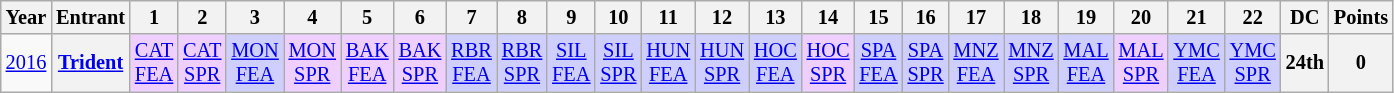<table class="wikitable" style="text-align:center; font-size:85%">
<tr>
<th>Year</th>
<th>Entrant</th>
<th>1</th>
<th>2</th>
<th>3</th>
<th>4</th>
<th>5</th>
<th>6</th>
<th>7</th>
<th>8</th>
<th>9</th>
<th>10</th>
<th>11</th>
<th>12</th>
<th>13</th>
<th>14</th>
<th>15</th>
<th>16</th>
<th>17</th>
<th>18</th>
<th>19</th>
<th>20</th>
<th>21</th>
<th>22</th>
<th>DC</th>
<th>Points</th>
</tr>
<tr>
<td><a href='#'>2016</a></td>
<th><a href='#'>Trident</a></th>
<td style="background:#EFCFFF;"><a href='#'>CAT<br>FEA</a><br></td>
<td style="background:#EFCFFF;"><a href='#'>CAT<br>SPR</a><br></td>
<td style="background:#CFCFFF;"><a href='#'>MON<br>FEA</a><br></td>
<td style="background:#EFCFFF;"><a href='#'>MON<br>SPR</a><br></td>
<td style="background:#EFCFFF;"><a href='#'>BAK<br>FEA</a><br></td>
<td style="background:#EFCFFF;"><a href='#'>BAK<br>SPR</a><br></td>
<td style="background:#CFCFFF;"><a href='#'>RBR<br>FEA</a><br></td>
<td style="background:#CFCFFF;"><a href='#'>RBR<br>SPR</a><br></td>
<td style="background:#CFCFFF;"><a href='#'>SIL<br>FEA</a><br></td>
<td style="background:#CFCFFF;"><a href='#'>SIL<br>SPR</a><br></td>
<td style="background:#CFCFFF;"><a href='#'>HUN<br>FEA</a><br></td>
<td style="background:#CFCFFF;"><a href='#'>HUN<br>SPR</a><br></td>
<td style="background:#CFCFFF;"><a href='#'>HOC<br>FEA</a><br></td>
<td style="background:#EFCFFF;"><a href='#'>HOC<br>SPR</a><br></td>
<td style="background:#CFCFFF;"><a href='#'>SPA<br>FEA</a><br></td>
<td style="background:#CFCFFF;"><a href='#'>SPA<br>SPR</a><br></td>
<td style="background:#CFCFFF;"><a href='#'>MNZ<br>FEA</a><br></td>
<td style="background:#CFCFFF;"><a href='#'>MNZ<br>SPR</a><br></td>
<td style="background:#CFCFFF;"><a href='#'>MAL<br>FEA</a><br></td>
<td style="background:#EFCFFF;"><a href='#'>MAL<br>SPR</a><br></td>
<td style="background:#CFCFFF;"><a href='#'>YMC<br>FEA</a><br></td>
<td style="background:#CFCFFF;"><a href='#'>YMC<br>SPR</a><br></td>
<th>24th</th>
<th>0</th>
</tr>
</table>
